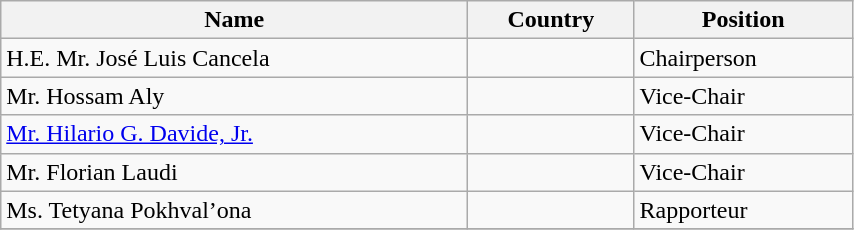<table class="wikitable" style="display: inline-table; width: 45%;">
<tr>
<th>Name</th>
<th>Country</th>
<th>Position</th>
</tr>
<tr>
<td>H.E. Mr. José Luis Cancela</td>
<td></td>
<td>Chairperson</td>
</tr>
<tr>
<td>Mr. Hossam Aly</td>
<td></td>
<td>Vice-Chair</td>
</tr>
<tr>
<td><a href='#'>Mr. Hilario G. Davide, Jr.</a></td>
<td></td>
<td>Vice-Chair</td>
</tr>
<tr>
<td>Mr. Florian Laudi</td>
<td></td>
<td>Vice-Chair</td>
</tr>
<tr>
<td>Ms. Tetyana Pokhval’ona</td>
<td></td>
<td>Rapporteur</td>
</tr>
<tr>
</tr>
</table>
